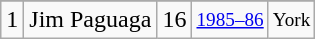<table class="wikitable">
<tr>
</tr>
<tr>
<td>1</td>
<td>Jim Paguaga</td>
<td>16</td>
<td style="font-size:80%;"><a href='#'>1985–86</a></td>
<td style="font-size:80%;">York</td>
</tr>
</table>
